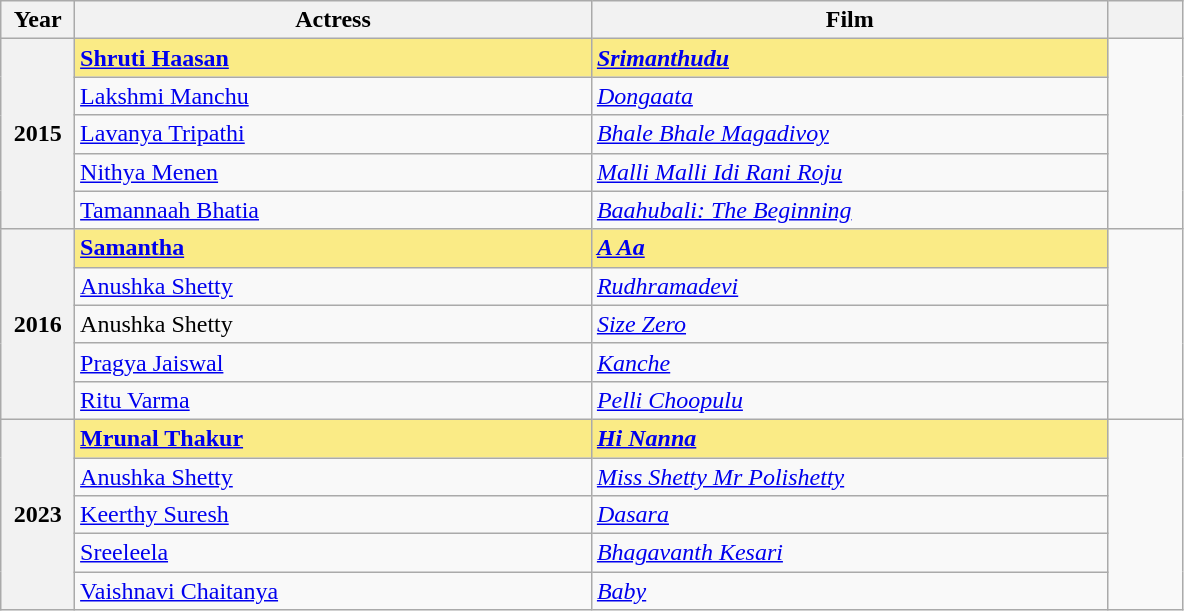<table class="wikitable sortable">
<tr>
<th style="width:5%;text-align:center;">Year</th>
<th style="width:35%;text-align:center;">Actress</th>
<th style="width:35%;text-align:center;">Film</th>
<th style="width:5%;text-align:center;" class="unsortable"></th>
</tr>
<tr>
<th rowspan=5 style="text-align:center">2015<br></th>
<td style="background:#FAEB86;"><strong><a href='#'>Shruti Haasan</a></strong> <strong></strong></td>
<td style="background:#FAEB86;"><strong><em><a href='#'>Srimanthudu</a></em></strong></td>
<td rowspan=5 style="text-align:center"></td>
</tr>
<tr>
<td><a href='#'>Lakshmi Manchu</a></td>
<td><em><a href='#'>Dongaata</a></em></td>
</tr>
<tr>
<td><a href='#'>Lavanya Tripathi</a></td>
<td><em><a href='#'>Bhale Bhale Magadivoy</a></em></td>
</tr>
<tr>
<td><a href='#'>Nithya Menen</a></td>
<td><em><a href='#'>Malli Malli Idi Rani Roju</a></em></td>
</tr>
<tr>
<td><a href='#'>Tamannaah Bhatia</a></td>
<td><em><a href='#'>Baahubali: The Beginning</a></em></td>
</tr>
<tr>
<th rowspan="5" style="text-align:center">2016 <br></th>
<td style="background:#FAEB86;"><a href='#'><strong>Samantha</strong></a> <strong></strong></td>
<td style="background:#FAEB86;"><strong><em><a href='#'>A Aa</a></em></strong></td>
<td rowspan="5" style="text-align:center"></td>
</tr>
<tr>
<td><a href='#'>Anushka Shetty</a></td>
<td><em><a href='#'>Rudhramadevi</a></em></td>
</tr>
<tr>
<td>Anushka Shetty</td>
<td><em><a href='#'>Size Zero</a></em></td>
</tr>
<tr>
<td><a href='#'>Pragya Jaiswal</a></td>
<td><em><a href='#'>Kanche</a></em></td>
</tr>
<tr>
<td><a href='#'>Ritu Varma</a></td>
<td><em><a href='#'>Pelli Choopulu</a></em></td>
</tr>
<tr>
<th rowspan="5" style="text-align:center">2023 <br></th>
<td style="background:#FAEB86;"><strong><a href='#'>Mrunal Thakur</a></strong> <strong></strong></td>
<td style="background:#FAEB86;"><strong><em><a href='#'>Hi Nanna</a></em></strong></td>
<td rowspan="5" style="text-align:center"></td>
</tr>
<tr>
<td><a href='#'>Anushka Shetty</a></td>
<td><em><a href='#'>Miss Shetty Mr Polishetty</a></em></td>
</tr>
<tr>
<td><a href='#'>Keerthy Suresh</a></td>
<td><a href='#'><em>Dasara</em></a></td>
</tr>
<tr>
<td><a href='#'>Sreeleela</a></td>
<td><em><a href='#'>Bhagavanth Kesari</a></em></td>
</tr>
<tr>
<td><a href='#'>Vaishnavi Chaitanya</a></td>
<td><a href='#'><em>Baby</em></a></td>
</tr>
</table>
